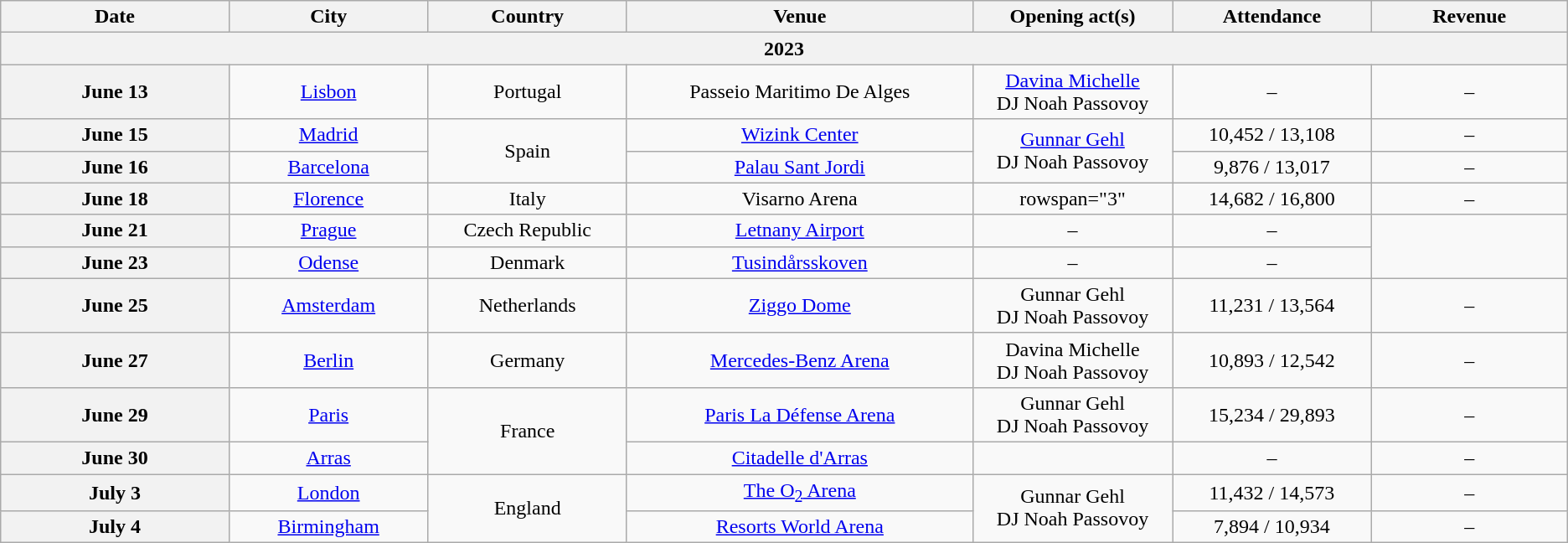<table class="wikitable plainrowheaders" style="text-align:center;">
<tr>
<th scope="col" style="width:12em;">Date</th>
<th scope="col" style="width:10em;">City</th>
<th scope="col" style="width:10em;">Country</th>
<th scope="col" style="width:18em;">Venue</th>
<th scope="col" style="width:10em;">Opening act(s)</th>
<th scope="col" style="width:10em;">Attendance</th>
<th scope="col" style="width:10em;">Revenue</th>
</tr>
<tr>
<th colspan="7"><strong>2023</strong></th>
</tr>
<tr>
<th scope="row">June 13</th>
<td><a href='#'>Lisbon</a></td>
<td>Portugal</td>
<td>Passeio Maritimo De Alges</td>
<td><a href='#'>Davina Michelle</a><br>DJ Noah Passovoy</td>
<td>–</td>
<td>–</td>
</tr>
<tr>
<th scope="row">June 15</th>
<td><a href='#'>Madrid</a></td>
<td rowspan="2">Spain</td>
<td><a href='#'>Wizink Center</a></td>
<td rowspan="2"><a href='#'>Gunnar Gehl</a><br>DJ Noah Passovoy</td>
<td>10,452 / 13,108</td>
<td>–</td>
</tr>
<tr>
<th scope="row">June 16</th>
<td><a href='#'>Barcelona</a></td>
<td><a href='#'>Palau Sant Jordi</a></td>
<td>9,876 / 13,017</td>
<td>–</td>
</tr>
<tr>
<th scope="row">June 18</th>
<td><a href='#'>Florence</a></td>
<td>Italy</td>
<td>Visarno Arena</td>
<td>rowspan="3" </td>
<td>14,682 / 16,800</td>
<td>–</td>
</tr>
<tr>
<th scope="row">June 21</th>
<td><a href='#'>Prague</a></td>
<td>Czech Republic</td>
<td><a href='#'>Letnany Airport</a></td>
<td>–</td>
<td>–</td>
</tr>
<tr>
<th scope="row">June 23</th>
<td><a href='#'>Odense</a></td>
<td>Denmark</td>
<td><a href='#'>Tusindårsskoven</a></td>
<td>–</td>
<td>–</td>
</tr>
<tr>
<th scope="row">June 25</th>
<td><a href='#'>Amsterdam</a></td>
<td>Netherlands</td>
<td><a href='#'>Ziggo Dome</a></td>
<td>Gunnar Gehl<br>DJ Noah Passovoy</td>
<td>11,231 / 13,564</td>
<td>–</td>
</tr>
<tr>
<th scope="row">June 27</th>
<td><a href='#'>Berlin</a></td>
<td>Germany</td>
<td><a href='#'>Mercedes-Benz Arena</a></td>
<td>Davina Michelle<br>DJ Noah Passovoy</td>
<td>10,893 / 12,542</td>
<td>–</td>
</tr>
<tr>
<th scope="row">June 29</th>
<td><a href='#'>Paris</a></td>
<td rowspan="2">France</td>
<td><a href='#'>Paris La Défense Arena</a></td>
<td>Gunnar Gehl<br>DJ Noah Passovoy</td>
<td>15,234 / 29,893</td>
<td>–</td>
</tr>
<tr>
<th scope="row">June 30</th>
<td><a href='#'>Arras</a></td>
<td><a href='#'>Citadelle d'Arras</a></td>
<td></td>
<td>–</td>
<td>–</td>
</tr>
<tr>
<th scope="row">July 3</th>
<td><a href='#'>London</a></td>
<td rowspan="2">England</td>
<td><a href='#'>The O<sub>2</sub> Arena</a></td>
<td rowspan="2">Gunnar Gehl<br>DJ Noah Passovoy</td>
<td>11,432 / 14,573</td>
<td>–</td>
</tr>
<tr>
<th scope="row">July 4</th>
<td><a href='#'>Birmingham</a></td>
<td><a href='#'>Resorts World Arena</a></td>
<td>7,894 / 10,934</td>
<td>–</td>
</tr>
</table>
